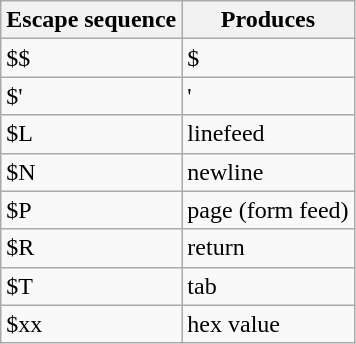<table class="wikitable floatright">
<tr>
<th>Escape sequence</th>
<th>Produces</th>
</tr>
<tr>
<td>$$</td>
<td>$</td>
</tr>
<tr>
<td>$'</td>
<td>'</td>
</tr>
<tr>
<td>$L</td>
<td>linefeed</td>
</tr>
<tr>
<td>$N</td>
<td>newline</td>
</tr>
<tr>
<td>$P</td>
<td>page (form feed)</td>
</tr>
<tr>
<td>$R</td>
<td>return</td>
</tr>
<tr>
<td>$T</td>
<td>tab</td>
</tr>
<tr>
<td>$xx</td>
<td>hex value</td>
</tr>
</table>
